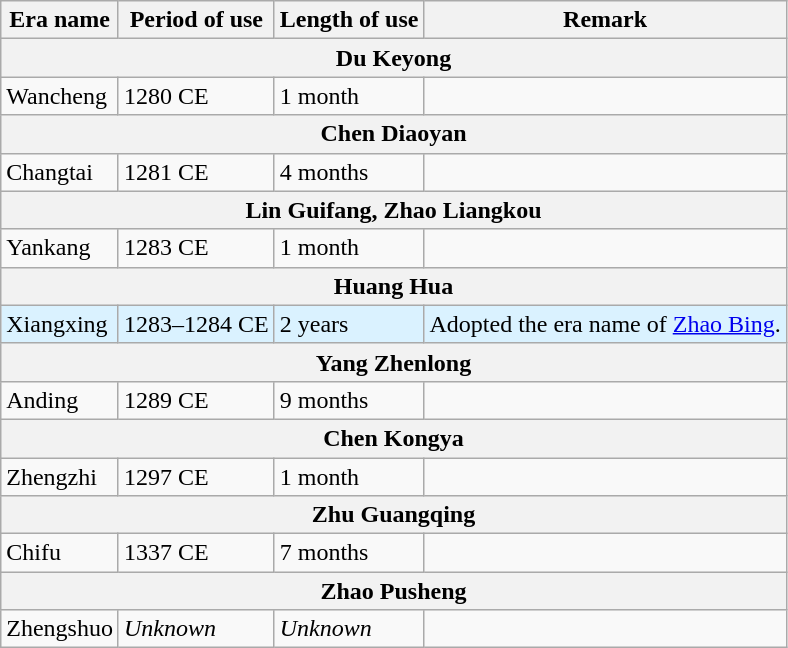<table class="wikitable">
<tr>
<th>Era name</th>
<th>Period of use</th>
<th>Length of use</th>
<th>Remark</th>
</tr>
<tr>
<th colspan="4">Du Keyong<br></th>
</tr>
<tr>
<td>Wancheng<br></td>
<td>1280 CE</td>
<td>1 month</td>
<td></td>
</tr>
<tr>
<th colspan="4">Chen Diaoyan<br></th>
</tr>
<tr>
<td>Changtai<br></td>
<td>1281 CE</td>
<td>4 months</td>
<td></td>
</tr>
<tr>
<th colspan="4">Lin Guifang, Zhao Liangkou<br></th>
</tr>
<tr>
<td>Yankang<br></td>
<td>1283 CE</td>
<td>1 month</td>
<td></td>
</tr>
<tr>
<th colspan="4">Huang Hua<br></th>
</tr>
<tr style="background:#DAF2FF;">
<td>Xiangxing<br></td>
<td>1283–1284 CE</td>
<td>2 years</td>
<td>Adopted the era name of <a href='#'>Zhao Bing</a>.</td>
</tr>
<tr>
<th colspan="4">Yang Zhenlong<br></th>
</tr>
<tr>
<td>Anding<br></td>
<td>1289 CE</td>
<td>9 months</td>
<td></td>
</tr>
<tr>
<th colspan="4">Chen Kongya<br></th>
</tr>
<tr>
<td>Zhengzhi<br></td>
<td>1297 CE</td>
<td>1 month</td>
<td></td>
</tr>
<tr>
<th colspan="4">Zhu Guangqing<br></th>
</tr>
<tr>
<td>Chifu<br></td>
<td>1337 CE</td>
<td>7 months</td>
<td></td>
</tr>
<tr>
<th colspan="4">Zhao Pusheng</th>
</tr>
<tr>
<td>Zhengshuo<br></td>
<td><em>Unknown</em></td>
<td><em>Unknown</em></td>
<td></td>
</tr>
</table>
